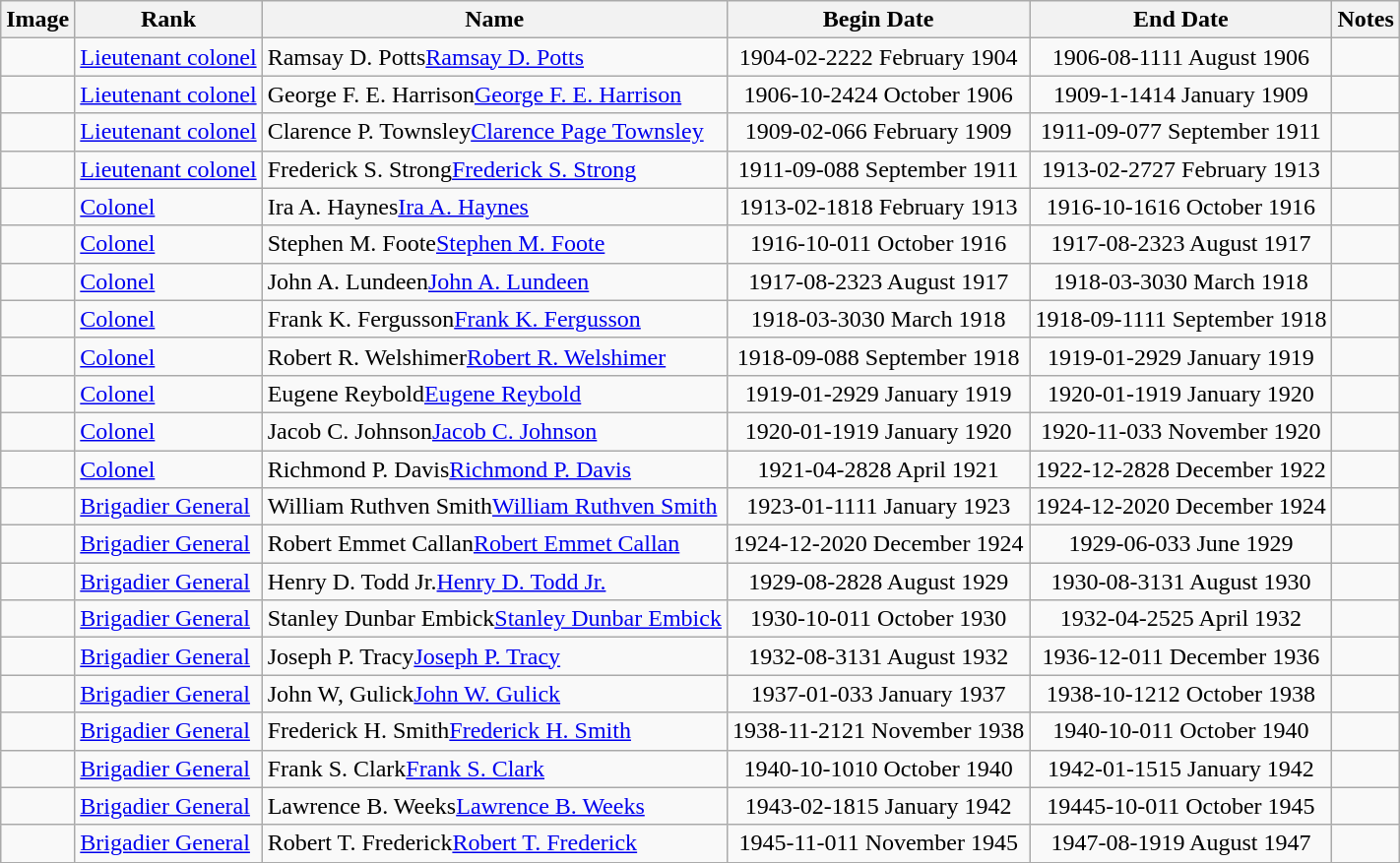<table class="wikitable sortable">
<tr>
<th class=unsortable>Image</th>
<th class=unsortable>Rank</th>
<th>Name</th>
<th>Begin Date</th>
<th>End Date</th>
<th class=unsortable>Notes</th>
</tr>
<tr>
<td></td>
<td><a href='#'>Lieutenant colonel</a></td>
<td><span>Ramsay D. Potts</span><a href='#'>Ramsay D. Potts</a></td>
<td align=center><span>1904-02-22</span>22 February 1904</td>
<td align=center><span>1906-08-11</span>11 August 1906</td>
<td></td>
</tr>
<tr>
<td></td>
<td><a href='#'>Lieutenant colonel</a></td>
<td><span>George F. E. Harrison</span><a href='#'>George F. E. Harrison</a></td>
<td align=center><span>1906-10-24</span>24 October 1906</td>
<td align=center><span>1909-1-14</span>14 January 1909</td>
<td></td>
</tr>
<tr>
<td></td>
<td><a href='#'>Lieutenant colonel</a></td>
<td><span>Clarence P. Townsley</span><a href='#'>Clarence Page Townsley</a></td>
<td align=center><span>1909-02-06</span>6 February 1909</td>
<td align=center><span>1911-09-07</span>7 September 1911</td>
<td></td>
</tr>
<tr>
<td></td>
<td><a href='#'>Lieutenant colonel</a></td>
<td><span>Frederick S. Strong</span><a href='#'>Frederick S. Strong</a></td>
<td align=center><span>1911-09-08</span>8 September 1911</td>
<td align=center><span>1913-02-27</span>27 February 1913</td>
<td></td>
</tr>
<tr>
<td></td>
<td><a href='#'>Colonel</a></td>
<td><span>Ira A. Haynes</span><a href='#'>Ira A. Haynes</a></td>
<td align=center><span>1913-02-18</span>18 February 1913</td>
<td align=center><span>1916-10-16</span>16 October 1916</td>
<td></td>
</tr>
<tr>
<td></td>
<td><a href='#'>Colonel</a></td>
<td><span>Stephen M. Foote</span><a href='#'>Stephen M. Foote</a></td>
<td align=center><span>1916-10-01</span>1 October 1916</td>
<td align=center><span>1917-08-23</span>23 August 1917</td>
<td></td>
</tr>
<tr>
<td></td>
<td><a href='#'>Colonel</a></td>
<td><span>John A. Lundeen</span><a href='#'>John A. Lundeen</a></td>
<td align=center><span>1917-08-23</span>23 August 1917</td>
<td align=center><span>1918-03-30</span>30 March 1918</td>
<td></td>
</tr>
<tr>
<td></td>
<td><a href='#'>Colonel</a></td>
<td><span>Frank K. Fergusson</span><a href='#'>Frank K. Fergusson</a></td>
<td align=center><span>1918-03-30</span>30 March 1918</td>
<td align=center><span>1918-09-11</span>11 September 1918</td>
<td></td>
</tr>
<tr>
<td></td>
<td><a href='#'>Colonel</a></td>
<td><span>Robert R. Welshimer</span><a href='#'>Robert R. Welshimer</a></td>
<td align=center><span>1918-09-08</span>8 September 1918</td>
<td align=center><span>1919-01-29</span>29 January 1919</td>
<td></td>
</tr>
<tr>
<td></td>
<td><a href='#'>Colonel</a></td>
<td><span>Eugene Reybold</span><a href='#'>Eugene Reybold</a></td>
<td align=center><span>1919-01-29</span>29 January 1919</td>
<td align=center><span>1920-01-19</span>19 January 1920</td>
<td></td>
</tr>
<tr>
<td></td>
<td><a href='#'>Colonel</a></td>
<td><span>Jacob C. Johnson</span><a href='#'>Jacob C. Johnson</a></td>
<td align=center><span>1920-01-19</span>19 January 1920</td>
<td align=center><span>1920-11-03</span>3 November 1920</td>
<td></td>
</tr>
<tr>
<td></td>
<td><a href='#'>Colonel</a></td>
<td><span>Richmond P. Davis</span><a href='#'>Richmond P. Davis</a></td>
<td align=center><span>1921-04-28</span>28 April 1921</td>
<td align=center><span>1922-12-28</span>28 December 1922</td>
<td></td>
</tr>
<tr>
<td></td>
<td><a href='#'>Brigadier General</a></td>
<td><span>William Ruthven Smith</span><a href='#'>William Ruthven Smith</a></td>
<td align=center><span>1923-01-11</span>11 January 1923</td>
<td align=center><span>1924-12-20</span>20 December 1924</td>
<td></td>
</tr>
<tr>
<td></td>
<td><a href='#'>Brigadier General</a></td>
<td><span>Robert Emmet Callan</span><a href='#'>Robert Emmet Callan</a></td>
<td align=center><span>1924-12-20</span>20 December 1924</td>
<td align=center><span>1929-06-03</span>3 June 1929</td>
<td></td>
</tr>
<tr>
<td></td>
<td><a href='#'>Brigadier General</a></td>
<td><span>Henry D. Todd Jr.</span><a href='#'>Henry D. Todd Jr.</a></td>
<td align=center><span>1929-08-28</span>28 August 1929</td>
<td align=center><span>1930-08-31</span>31 August 1930</td>
<td></td>
</tr>
<tr>
<td></td>
<td><a href='#'>Brigadier General</a></td>
<td><span>Stanley Dunbar Embick</span><a href='#'>Stanley Dunbar Embick</a></td>
<td align=center><span>1930-10-01</span>1 October 1930</td>
<td align=center><span>1932-04-25</span>25 April 1932</td>
<td></td>
</tr>
<tr>
<td></td>
<td><a href='#'>Brigadier General</a></td>
<td><span>Joseph P. Tracy</span><a href='#'>Joseph P. Tracy</a></td>
<td align=center><span>1932-08-31</span>31 August 1932</td>
<td align=center><span>1936-12-01</span>1 December 1936</td>
<td></td>
</tr>
<tr>
<td></td>
<td><a href='#'>Brigadier General</a></td>
<td><span>John W, Gulick</span><a href='#'>John W. Gulick</a></td>
<td align=center><span>1937-01-03</span>3 January 1937</td>
<td align=center><span>1938-10-12</span>12 October 1938</td>
<td></td>
</tr>
<tr>
<td></td>
<td><a href='#'>Brigadier General</a></td>
<td><span>Frederick H. Smith</span><a href='#'>Frederick H. Smith</a></td>
<td align=center><span>1938-11-21</span>21 November 1938</td>
<td align=center><span>1940-10-01</span>1 October 1940</td>
<td></td>
</tr>
<tr>
<td></td>
<td><a href='#'>Brigadier General</a></td>
<td><span>Frank S. Clark</span><a href='#'>Frank S. Clark</a></td>
<td align=center><span>1940-10-10</span>10 October 1940</td>
<td align=center><span>1942-01-15</span>15 January 1942</td>
<td></td>
</tr>
<tr>
<td></td>
<td><a href='#'>Brigadier General</a></td>
<td><span>Lawrence B. Weeks</span><a href='#'>Lawrence B. Weeks</a></td>
<td align=center><span>1943-02-18</span>15 January 1942</td>
<td align=center><span>19445-10-01</span>1 October 1945</td>
<td></td>
</tr>
<tr>
<td></td>
<td><a href='#'>Brigadier General</a></td>
<td><span>Robert T. Frederick</span><a href='#'>Robert T. Frederick</a></td>
<td align=center><span>1945-11-01</span>1 November 1945</td>
<td align=center><span>1947-08-19</span>19 August 1947</td>
<td></td>
</tr>
<tr>
</tr>
</table>
